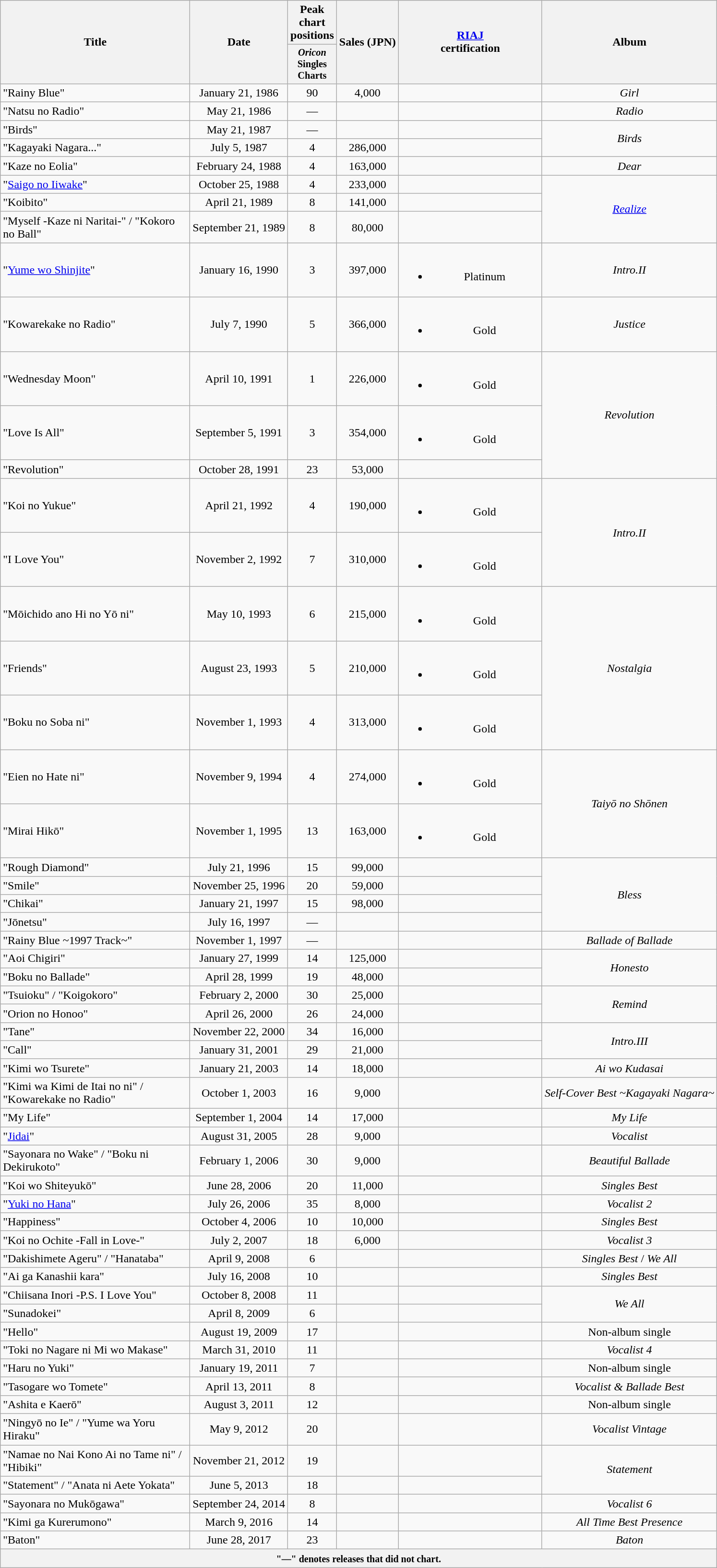<table class="wikitable plainrowheaders" style="text-align:center;">
<tr>
<th scope="col" rowspan="2" style="width:16em;">Title</th>
<th scope="col" rowspan="2">Date</th>
<th scope="col" colspan="1">Peak chart positions</th>
<th scope="col" rowspan="2">Sales (JPN)</th>
<th scope="col" rowspan="2" style="width:12em;"><a href='#'>RIAJ</a><br>certification</th>
<th scope="col" rowspan="2">Album</th>
</tr>
<tr>
<th style="width:3em;font-size:85%"><em>Oricon</em> Singles Charts<br></th>
</tr>
<tr>
<td align="left">"Rainy Blue"</td>
<td>January 21, 1986</td>
<td>90</td>
<td>4,000</td>
<td></td>
<td><em>Girl</em></td>
</tr>
<tr>
<td align="left">"Natsu no Radio"</td>
<td>May 21, 1986</td>
<td>—</td>
<td></td>
<td></td>
<td><em>Radio</em></td>
</tr>
<tr>
<td align="left">"Birds"</td>
<td>May 21, 1987</td>
<td>—</td>
<td></td>
<td></td>
<td rowspan="2"><em>Birds</em></td>
</tr>
<tr>
<td align="left">"Kagayaki Nagara..."</td>
<td>July 5, 1987</td>
<td>4</td>
<td>286,000</td>
<td></td>
</tr>
<tr>
<td align="left">"Kaze no Eolia"</td>
<td>February 24, 1988</td>
<td>4</td>
<td>163,000</td>
<td></td>
<td><em>Dear</em></td>
</tr>
<tr>
<td align="left">"<a href='#'>Saigo no Iiwake</a>"</td>
<td>October 25, 1988</td>
<td>4</td>
<td>233,000</td>
<td></td>
<td rowspan="3"><em><a href='#'>Realize</a></em></td>
</tr>
<tr>
<td align="left">"Koibito"</td>
<td>April 21, 1989</td>
<td>8</td>
<td>141,000</td>
<td></td>
</tr>
<tr>
<td align="left">"Myself -Kaze ni Naritai-" / "Kokoro no Ball"</td>
<td>September 21, 1989</td>
<td>8</td>
<td>80,000</td>
<td></td>
</tr>
<tr>
<td align="left">"<a href='#'>Yume wo Shinjite</a>"</td>
<td>January 16, 1990</td>
<td>3</td>
<td>397,000</td>
<td><br><ul><li>Platinum</li></ul></td>
<td><em>Intro.II</em></td>
</tr>
<tr>
<td align="left">"Kowarekake no Radio"</td>
<td>July 7, 1990</td>
<td>5</td>
<td>366,000</td>
<td><br><ul><li>Gold</li></ul></td>
<td><em>Justice</em></td>
</tr>
<tr>
<td align="left">"Wednesday Moon"</td>
<td>April 10, 1991</td>
<td>1</td>
<td>226,000</td>
<td><br><ul><li>Gold</li></ul></td>
<td rowspan="3"><em>Revolution</em></td>
</tr>
<tr>
<td align="left">"Love Is All"</td>
<td>September 5, 1991</td>
<td>3</td>
<td>354,000</td>
<td><br><ul><li>Gold</li></ul></td>
</tr>
<tr>
<td align="left">"Revolution"</td>
<td>October 28, 1991</td>
<td>23</td>
<td>53,000</td>
<td></td>
</tr>
<tr>
<td align="left">"Koi no Yukue"</td>
<td>April 21, 1992</td>
<td>4</td>
<td>190,000</td>
<td><br><ul><li>Gold</li></ul></td>
<td rowspan="2"><em>Intro.II</em></td>
</tr>
<tr>
<td align="left">"I Love You"</td>
<td>November 2, 1992</td>
<td>7</td>
<td>310,000</td>
<td><br><ul><li>Gold</li></ul></td>
</tr>
<tr>
<td align="left">"Mōichido ano Hi no Yō ni"</td>
<td>May 10, 1993</td>
<td>6</td>
<td>215,000</td>
<td><br><ul><li>Gold</li></ul></td>
<td rowspan="3"><em>Nostalgia</em></td>
</tr>
<tr>
<td align="left">"Friends"</td>
<td>August 23, 1993</td>
<td>5</td>
<td>210,000</td>
<td><br><ul><li>Gold</li></ul></td>
</tr>
<tr>
<td align="left">"Boku no Soba ni"</td>
<td>November 1, 1993</td>
<td>4</td>
<td>313,000</td>
<td><br><ul><li>Gold</li></ul></td>
</tr>
<tr>
<td align="left">"Eien no Hate ni"</td>
<td>November 9, 1994</td>
<td>4</td>
<td>274,000</td>
<td><br><ul><li>Gold</li></ul></td>
<td rowspan="2"><em>Taiyō no Shōnen</em></td>
</tr>
<tr>
<td align="left">"Mirai Hikō"</td>
<td>November 1, 1995</td>
<td>13</td>
<td>163,000</td>
<td><br><ul><li>Gold</li></ul></td>
</tr>
<tr>
<td align="left">"Rough Diamond"</td>
<td>July 21, 1996</td>
<td>15</td>
<td>99,000</td>
<td></td>
<td rowspan="4"><em>Bless</em></td>
</tr>
<tr>
<td align="left">"Smile"</td>
<td>November 25, 1996</td>
<td>20</td>
<td>59,000</td>
<td></td>
</tr>
<tr>
<td align="left">"Chikai"</td>
<td>January 21, 1997</td>
<td>15</td>
<td>98,000</td>
<td></td>
</tr>
<tr>
<td align="left">"Jōnetsu"</td>
<td>July 16, 1997</td>
<td>—</td>
<td></td>
<td></td>
</tr>
<tr>
<td align="left">"Rainy Blue ~1997 Track~"</td>
<td>November 1, 1997</td>
<td>—</td>
<td></td>
<td></td>
<td><em>Ballade of Ballade</em></td>
</tr>
<tr>
<td align="left">"Aoi Chigiri"</td>
<td>January 27, 1999</td>
<td>14</td>
<td>125,000</td>
<td></td>
<td rowspan="2"><em>Honesto</em></td>
</tr>
<tr>
<td align="left">"Boku no Ballade"</td>
<td>April 28, 1999</td>
<td>19</td>
<td>48,000</td>
<td></td>
</tr>
<tr>
<td align="left">"Tsuioku" / "Koigokoro"</td>
<td>February 2, 2000</td>
<td>30</td>
<td>25,000</td>
<td></td>
<td rowspan="2"><em>Remind</em></td>
</tr>
<tr>
<td align="left">"Orion no Honoo"</td>
<td>April 26, 2000</td>
<td>26</td>
<td>24,000</td>
<td></td>
</tr>
<tr>
<td align="left">"Tane"</td>
<td>November 22, 2000</td>
<td>34</td>
<td>16,000</td>
<td></td>
<td rowspan="2"><em>Intro.III</em></td>
</tr>
<tr>
<td align="left">"Call"</td>
<td>January 31, 2001</td>
<td>29</td>
<td>21,000</td>
<td></td>
</tr>
<tr>
<td align="left">"Kimi wo Tsurete"</td>
<td>January 21, 2003</td>
<td>14</td>
<td>18,000</td>
<td></td>
<td><em>Ai wo Kudasai</em></td>
</tr>
<tr>
<td align="left">"Kimi wa Kimi de Itai no ni" / "Kowarekake no Radio"</td>
<td>October 1, 2003</td>
<td>16</td>
<td>9,000</td>
<td></td>
<td><em>Self-Cover Best ~Kagayaki Nagara~</em></td>
</tr>
<tr>
<td align="left">"My Life"</td>
<td>September 1, 2004</td>
<td>14</td>
<td>17,000</td>
<td></td>
<td><em>My Life</em></td>
</tr>
<tr>
<td align="left">"<a href='#'>Jidai</a>"</td>
<td>August 31, 2005</td>
<td>28</td>
<td>9,000</td>
<td></td>
<td><em>Vocalist</em></td>
</tr>
<tr>
<td align="left">"Sayonara no Wake" / "Boku ni Dekirukoto"</td>
<td>February 1, 2006</td>
<td>30</td>
<td>9,000</td>
<td></td>
<td><em>Beautiful Ballade</em></td>
</tr>
<tr>
<td align="left">"Koi wo Shiteyukō"</td>
<td>June 28, 2006</td>
<td>20</td>
<td>11,000</td>
<td></td>
<td><em>Singles Best</em></td>
</tr>
<tr>
<td align="left">"<a href='#'>Yuki no Hana</a>"</td>
<td>July 26, 2006</td>
<td>35</td>
<td>8,000</td>
<td></td>
<td><em>Vocalist 2</em></td>
</tr>
<tr>
<td align="left">"Happiness"</td>
<td>October 4, 2006</td>
<td>10</td>
<td>10,000</td>
<td></td>
<td><em>Singles Best</em></td>
</tr>
<tr>
<td align="left">"Koi no Ochite -Fall in Love-"</td>
<td>July 2, 2007</td>
<td>18</td>
<td>6,000</td>
<td></td>
<td><em>Vocalist 3</em></td>
</tr>
<tr>
<td align="left">"Dakishimete Ageru" / "Hanataba"</td>
<td>April 9, 2008</td>
<td>6</td>
<td></td>
<td></td>
<td><em>Singles Best</em> / <em>We All</em></td>
</tr>
<tr>
<td align="left">"Ai ga Kanashii kara"</td>
<td>July 16, 2008</td>
<td>10</td>
<td></td>
<td></td>
<td><em>Singles Best</em></td>
</tr>
<tr>
<td align="left">"Chiisana Inori -P.S. I Love You"</td>
<td>October 8, 2008</td>
<td>11</td>
<td></td>
<td></td>
<td rowspan="2"><em>We All</em></td>
</tr>
<tr>
<td align="left">"Sunadokei"</td>
<td>April 8, 2009</td>
<td>6</td>
<td></td>
<td></td>
</tr>
<tr>
<td align="left">"Hello"</td>
<td>August 19, 2009</td>
<td>17</td>
<td></td>
<td></td>
<td>Non-album single</td>
</tr>
<tr>
<td align="left">"Toki no Nagare ni Mi wo Makase"</td>
<td>March 31, 2010</td>
<td>11</td>
<td></td>
<td></td>
<td><em>Vocalist 4</em></td>
</tr>
<tr>
<td align="left">"Haru no Yuki"</td>
<td>January 19, 2011</td>
<td>7</td>
<td></td>
<td></td>
<td>Non-album single</td>
</tr>
<tr>
<td align="left">"Tasogare wo Tomete"</td>
<td>April 13, 2011</td>
<td>8</td>
<td></td>
<td></td>
<td><em>Vocalist & Ballade Best</em></td>
</tr>
<tr>
<td align="left">"Ashita e Kaerō"</td>
<td>August 3, 2011</td>
<td>12</td>
<td></td>
<td></td>
<td>Non-album single</td>
</tr>
<tr>
<td align="left">"Ningyō no Ie" / "Yume wa Yoru Hiraku"</td>
<td>May 9, 2012</td>
<td>20</td>
<td></td>
<td></td>
<td><em>Vocalist Vintage</em></td>
</tr>
<tr>
<td align="left">"Namae no Nai Kono Ai no Tame ni" / "Hibiki"</td>
<td>November 21, 2012</td>
<td>19</td>
<td></td>
<td></td>
<td rowspan="2"><em>Statement</em></td>
</tr>
<tr>
<td align="left">"Statement" / "Anata ni Aete Yokata"</td>
<td>June 5, 2013</td>
<td>18</td>
<td></td>
<td></td>
</tr>
<tr>
<td align="left">"Sayonara no Mukōgawa"</td>
<td>September 24, 2014</td>
<td>8</td>
<td></td>
<td></td>
<td><em>Vocalist 6</em></td>
</tr>
<tr>
<td align="left">"Kimi ga Kurerumono"</td>
<td>March 9, 2016</td>
<td>14</td>
<td></td>
<td></td>
<td><em>All Time Best Presence</em></td>
</tr>
<tr>
<td align="left">"Baton"</td>
<td>June 28, 2017</td>
<td>23</td>
<td></td>
<td></td>
<td><em>Baton</em></td>
</tr>
<tr>
<th colspan="6"><small>"—" denotes releases that did not chart.</small></th>
</tr>
</table>
